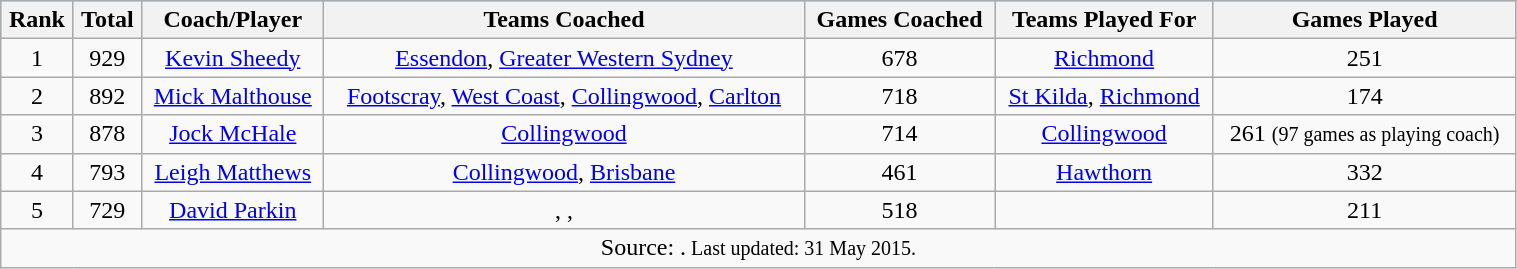<table class="wikitable" style="text-align:center; width:80%;">
<tr style="background:#87cefa;">
<th>Rank</th>
<th>Total</th>
<th>Coach/Player</th>
<th>Teams Coached</th>
<th>Games Coached</th>
<th>Teams Played For</th>
<th>Games Played</th>
</tr>
<tr>
<td>1</td>
<td>929</td>
<td><a href='#'>Kevin Sheedy</a></td>
<td><a href='#'>Essendon</a>, <a href='#'>Greater Western Sydney</a></td>
<td>678</td>
<td><a href='#'>Richmond</a></td>
<td>251</td>
</tr>
<tr>
<td>2</td>
<td>892</td>
<td><a href='#'>Mick Malthouse</a></td>
<td><a href='#'>Footscray</a>, <a href='#'>West Coast</a>, <a href='#'>Collingwood</a>, <a href='#'>Carlton</a></td>
<td>718</td>
<td><a href='#'>St Kilda</a>, <a href='#'>Richmond</a></td>
<td>174</td>
</tr>
<tr>
<td>3</td>
<td>878</td>
<td><a href='#'>Jock McHale</a></td>
<td><a href='#'>Collingwood</a></td>
<td>714</td>
<td><a href='#'>Collingwood</a></td>
<td>261 <small>(97 games as playing coach)</small></td>
</tr>
<tr>
<td>4</td>
<td>793</td>
<td><a href='#'>Leigh Matthews</a></td>
<td><a href='#'>Collingwood</a>, <a href='#'>Brisbane</a></td>
<td>461</td>
<td><a href='#'>Hawthorn</a></td>
<td>332</td>
</tr>
<tr>
<td>5</td>
<td>729</td>
<td><a href='#'>David Parkin</a></td>
<td>, , </td>
<td>518</td>
<td></td>
<td>211</td>
</tr>
<tr>
<td colspan=8>Source: .<small> Last updated: 31 May 2015.</small></td>
</tr>
</table>
